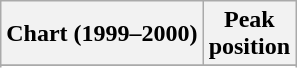<table class="wikitable plainrowheaders sortable">
<tr>
<th>Chart (1999–2000)</th>
<th>Peak<br>position</th>
</tr>
<tr>
</tr>
<tr>
</tr>
<tr>
</tr>
<tr>
</tr>
</table>
